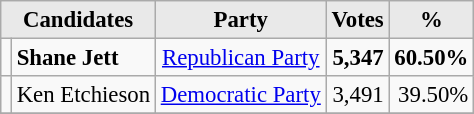<table class=wikitable style="font-size:95%; text-align:right;">
<tr>
<th style="background-color:#E9E9E9" align=center colspan=2>Candidates</th>
<th style="background-color:#E9E9E9" align=center>Party</th>
<th style="background-color:#E9E9E9" align=center>Votes</th>
<th style="background-color:#E9E9E9" align=center>%</th>
</tr>
<tr>
<td></td>
<td align=left><strong>Shane Jett</strong></td>
<td align=center><a href='#'>Republican Party</a></td>
<td><strong>5,347</strong></td>
<td><strong>60.50%</strong></td>
</tr>
<tr>
<td></td>
<td align=left>Ken Etchieson</td>
<td align=center><a href='#'>Democratic Party</a></td>
<td>3,491</td>
<td>39.50%</td>
</tr>
<tr>
</tr>
</table>
